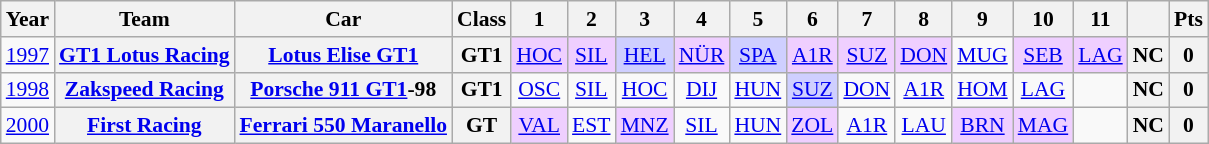<table class="wikitable" style="text-align:center; font-size:90%">
<tr>
<th>Year</th>
<th>Team</th>
<th>Car</th>
<th>Class</th>
<th>1</th>
<th>2</th>
<th>3</th>
<th>4</th>
<th>5</th>
<th>6</th>
<th>7</th>
<th>8</th>
<th>9</th>
<th>10</th>
<th>11</th>
<th></th>
<th>Pts</th>
</tr>
<tr>
<td><a href='#'>1997</a></td>
<th><a href='#'>GT1 Lotus Racing</a></th>
<th><a href='#'>Lotus Elise GT1</a></th>
<th>GT1</th>
<td style="background:#EFCFFF;"><a href='#'>HOC</a><br></td>
<td style="background:#EFCFFF;"><a href='#'>SIL</a><br></td>
<td style="background:#CFCFFF;"><a href='#'>HEL</a><br></td>
<td style="background:#EFCFFF;"><a href='#'>NÜR</a><br></td>
<td style="background:#CFCFFF;"><a href='#'>SPA</a><br></td>
<td style="background:#EFCFFF;"><a href='#'>A1R</a><br></td>
<td style="background:#EFCFFF;"><a href='#'>SUZ</a><br></td>
<td style="background:#EFCFFF;"><a href='#'>DON</a><br></td>
<td><a href='#'>MUG</a></td>
<td style="background:#EFCFFF;"><a href='#'>SEB</a><br></td>
<td style="background:#EFCFFF;"><a href='#'>LAG</a><br></td>
<th>NC</th>
<th>0</th>
</tr>
<tr>
<td><a href='#'>1998</a></td>
<th><a href='#'>Zakspeed Racing</a></th>
<th><a href='#'>Porsche 911 GT1</a>-98</th>
<th>GT1</th>
<td><a href='#'>OSC</a></td>
<td><a href='#'>SIL</a></td>
<td><a href='#'>HOC</a></td>
<td><a href='#'>DIJ</a></td>
<td><a href='#'>HUN</a></td>
<td style="background:#CFCFFF;"><a href='#'>SUZ</a><br></td>
<td><a href='#'>DON</a></td>
<td><a href='#'>A1R</a></td>
<td><a href='#'>HOM</a></td>
<td><a href='#'>LAG</a></td>
<td></td>
<th>NC</th>
<th>0</th>
</tr>
<tr>
<td><a href='#'>2000</a></td>
<th><a href='#'>First Racing</a></th>
<th><a href='#'>Ferrari 550 Maranello</a></th>
<th>GT</th>
<td style="background:#EFCFFF;"><a href='#'>VAL</a><br></td>
<td><a href='#'>EST</a></td>
<td style="background:#EFCFFF;"><a href='#'>MNZ</a><br></td>
<td><a href='#'>SIL</a></td>
<td><a href='#'>HUN</a></td>
<td style="background:#EFCFFF;"><a href='#'>ZOL</a><br></td>
<td><a href='#'>A1R</a></td>
<td><a href='#'>LAU</a></td>
<td style="background:#EFCFFF;"><a href='#'>BRN</a><br></td>
<td style="background:#EFCFFF;"><a href='#'>MAG</a><br></td>
<td></td>
<th>NC</th>
<th>0</th>
</tr>
</table>
